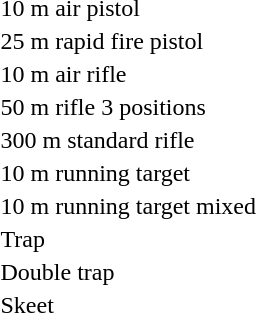<table>
<tr>
<td>10 m air pistol<br></td>
<td></td>
<td></td>
<td></td>
</tr>
<tr>
<td>25 m rapid fire pistol<br></td>
<td></td>
<td></td>
<td></td>
</tr>
<tr>
<td>10 m air rifle<br></td>
<td></td>
<td></td>
<td></td>
</tr>
<tr>
<td>50 m rifle 3 positions<br></td>
<td></td>
<td></td>
<td></td>
</tr>
<tr>
<td>300 m standard rifle<br></td>
<td></td>
<td></td>
<td></td>
</tr>
<tr>
<td>10 m running target<br></td>
<td></td>
<td></td>
<td></td>
</tr>
<tr>
<td>10 m running target mixed<br></td>
<td></td>
<td></td>
<td></td>
</tr>
<tr>
<td>Trap<br></td>
<td></td>
<td></td>
<td></td>
</tr>
<tr>
<td>Double trap<br></td>
<td></td>
<td></td>
<td></td>
</tr>
<tr>
<td>Skeet<br></td>
<td></td>
<td></td>
<td></td>
</tr>
</table>
